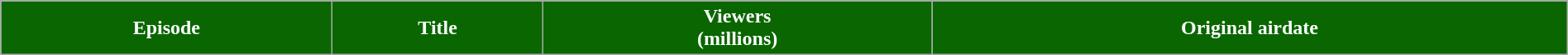<table class="wikitable plainrowheaders" style="width:100%;">
<tr style="color:#fff;">
<th style="background:#0A6600;">Episode</th>
<th style="background:#0A6600;">Title</th>
<th style="background:#0A6600;">Viewers<br>(millions)</th>
<th style="background:#0A6600;">Original airdate<br>












</th>
</tr>
</table>
